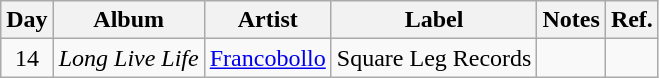<table class="wikitable">
<tr>
<th>Day</th>
<th>Album</th>
<th>Artist</th>
<th>Label</th>
<th>Notes</th>
<th>Ref.</th>
</tr>
<tr>
<td rowspan="1" style="text-align:center;">14</td>
<td><em>Long Live Life</em></td>
<td><a href='#'>Francobollo</a></td>
<td>Square Leg Records</td>
<td></td>
<td style="text-align:center;"></td>
</tr>
</table>
